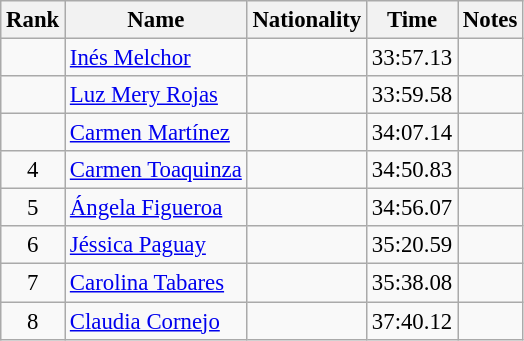<table class="wikitable sortable" style="text-align:center;font-size:95%">
<tr>
<th>Rank</th>
<th>Name</th>
<th>Nationality</th>
<th>Time</th>
<th>Notes</th>
</tr>
<tr>
<td></td>
<td align=left><a href='#'>Inés Melchor</a></td>
<td align=left></td>
<td>33:57.13</td>
<td></td>
</tr>
<tr>
<td></td>
<td align=left><a href='#'>Luz Mery Rojas</a></td>
<td align=left></td>
<td>33:59.58</td>
<td></td>
</tr>
<tr>
<td></td>
<td align=left><a href='#'>Carmen Martínez</a></td>
<td align=left></td>
<td>34:07.14</td>
<td></td>
</tr>
<tr>
<td>4</td>
<td align=left><a href='#'>Carmen Toaquinza</a></td>
<td align=left></td>
<td>34:50.83</td>
<td></td>
</tr>
<tr>
<td>5</td>
<td align=left><a href='#'>Ángela Figueroa</a></td>
<td align=left></td>
<td>34:56.07</td>
<td></td>
</tr>
<tr>
<td>6</td>
<td align=left><a href='#'>Jéssica Paguay</a></td>
<td align=left></td>
<td>35:20.59</td>
<td></td>
</tr>
<tr>
<td>7</td>
<td align=left><a href='#'>Carolina Tabares</a></td>
<td align=left></td>
<td>35:38.08</td>
<td></td>
</tr>
<tr>
<td>8</td>
<td align=left><a href='#'>Claudia Cornejo</a></td>
<td align=left></td>
<td>37:40.12</td>
<td></td>
</tr>
</table>
